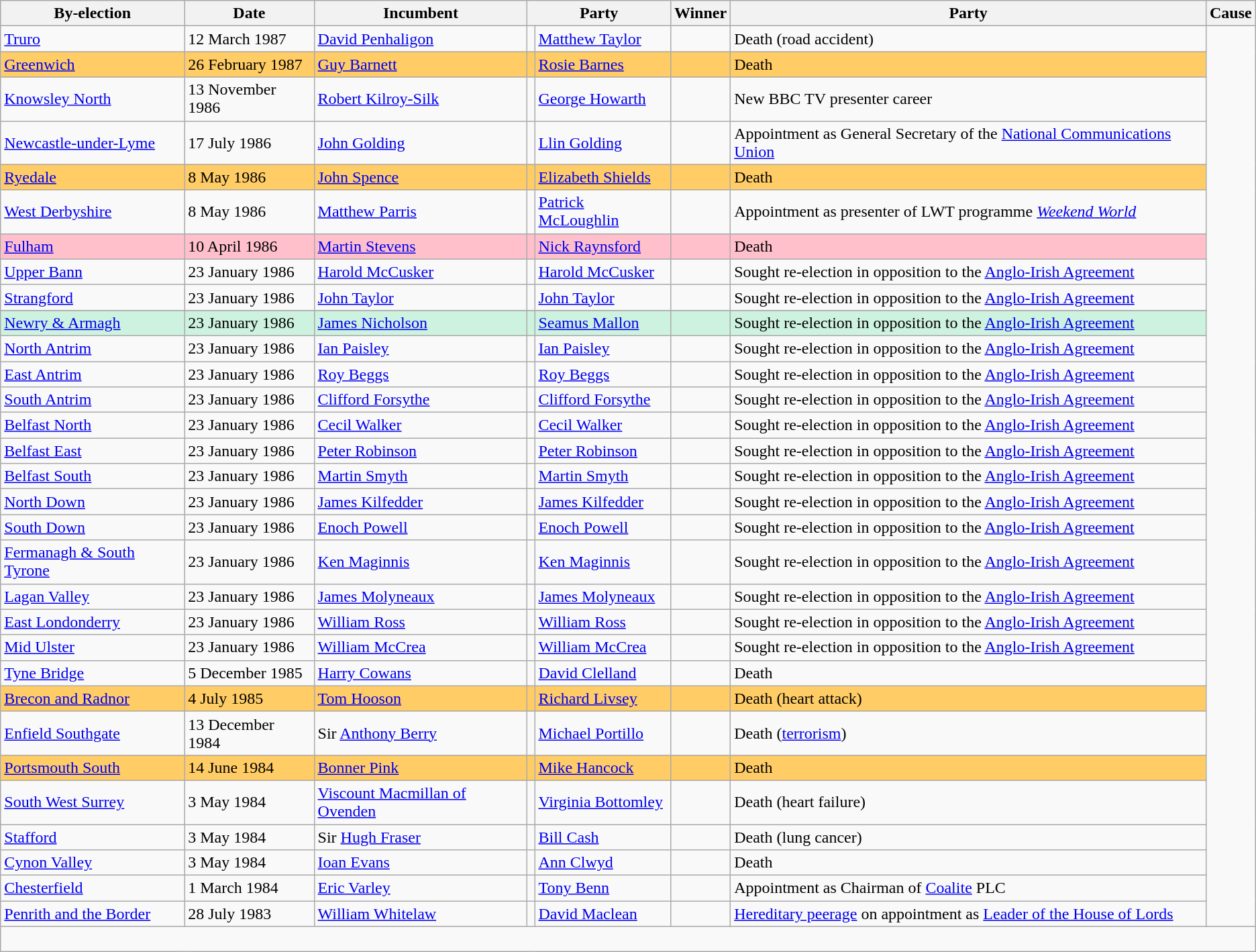<table class="wikitable">
<tr>
<th>By-election</th>
<th>Date</th>
<th>Incumbent</th>
<th colspan=2>Party</th>
<th>Winner</th>
<th colspan=2>Party</th>
<th>Cause</th>
</tr>
<tr>
<td><a href='#'>Truro</a></td>
<td>12 March 1987</td>
<td><a href='#'>David Penhaligon</a></td>
<td></td>
<td><a href='#'>Matthew Taylor</a></td>
<td></td>
<td>Death (road accident)</td>
</tr>
<tr bgcolor=ffcc66>
<td><a href='#'>Greenwich</a></td>
<td>26 February 1987</td>
<td><a href='#'>Guy Barnett</a></td>
<td></td>
<td><a href='#'>Rosie Barnes</a></td>
<td></td>
<td>Death</td>
</tr>
<tr>
<td><a href='#'>Knowsley North</a></td>
<td>13 November 1986</td>
<td><a href='#'>Robert Kilroy-Silk</a></td>
<td></td>
<td><a href='#'>George Howarth</a></td>
<td></td>
<td>New BBC TV presenter career</td>
</tr>
<tr>
<td><a href='#'>Newcastle-under-Lyme</a></td>
<td>17 July 1986</td>
<td><a href='#'>John Golding</a></td>
<td></td>
<td><a href='#'>Llin Golding</a></td>
<td></td>
<td>Appointment as General Secretary of the <a href='#'>National Communications Union</a></td>
</tr>
<tr bgcolor=ffcc66>
<td><a href='#'>Ryedale</a></td>
<td>8 May 1986</td>
<td><a href='#'>John Spence</a></td>
<td></td>
<td><a href='#'>Elizabeth Shields</a></td>
<td></td>
<td>Death</td>
</tr>
<tr>
<td><a href='#'>West Derbyshire</a></td>
<td>8 May 1986</td>
<td><a href='#'>Matthew Parris</a></td>
<td></td>
<td><a href='#'>Patrick McLoughlin</a></td>
<td></td>
<td>Appointment as presenter of LWT programme <em><a href='#'>Weekend World</a></em></td>
</tr>
<tr bgcolor=pink>
<td><a href='#'>Fulham</a></td>
<td>10 April 1986</td>
<td><a href='#'>Martin Stevens</a></td>
<td></td>
<td><a href='#'>Nick Raynsford</a></td>
<td></td>
<td>Death</td>
</tr>
<tr>
<td><a href='#'>Upper Bann</a></td>
<td>23 January 1986</td>
<td><a href='#'>Harold McCusker</a></td>
<td></td>
<td><a href='#'>Harold McCusker</a></td>
<td></td>
<td>Sought re-election in opposition to the <a href='#'>Anglo-Irish Agreement</a></td>
</tr>
<tr>
<td><a href='#'>Strangford</a></td>
<td>23 January 1986</td>
<td><a href='#'>John Taylor</a></td>
<td></td>
<td><a href='#'>John Taylor</a></td>
<td></td>
<td>Sought re-election in opposition to the <a href='#'>Anglo-Irish Agreement</a></td>
</tr>
<tr>
</tr>
<tr bgcolor="#CEF2E0">
<td><a href='#'>Newry & Armagh</a></td>
<td>23 January 1986</td>
<td><a href='#'>James Nicholson</a></td>
<td></td>
<td><a href='#'>Seamus Mallon</a></td>
<td></td>
<td>Sought re-election in opposition to the <a href='#'>Anglo-Irish Agreement</a></td>
</tr>
<tr>
<td><a href='#'>North Antrim</a></td>
<td>23 January 1986</td>
<td><a href='#'>Ian Paisley</a></td>
<td></td>
<td><a href='#'>Ian Paisley</a></td>
<td></td>
<td>Sought re-election in opposition to the <a href='#'>Anglo-Irish Agreement</a></td>
</tr>
<tr>
<td><a href='#'>East Antrim</a></td>
<td>23 January 1986</td>
<td><a href='#'>Roy Beggs</a></td>
<td></td>
<td><a href='#'>Roy Beggs</a></td>
<td></td>
<td>Sought re-election in opposition to the <a href='#'>Anglo-Irish Agreement</a></td>
</tr>
<tr>
<td><a href='#'>South Antrim</a></td>
<td>23 January 1986</td>
<td><a href='#'>Clifford Forsythe</a></td>
<td></td>
<td><a href='#'>Clifford Forsythe</a></td>
<td></td>
<td>Sought re-election in opposition to the <a href='#'>Anglo-Irish Agreement</a></td>
</tr>
<tr>
<td><a href='#'>Belfast North</a></td>
<td>23 January 1986</td>
<td><a href='#'>Cecil Walker</a></td>
<td></td>
<td><a href='#'>Cecil Walker</a></td>
<td></td>
<td>Sought re-election in opposition to the <a href='#'>Anglo-Irish Agreement</a></td>
</tr>
<tr>
<td><a href='#'>Belfast East</a></td>
<td>23 January 1986</td>
<td><a href='#'>Peter Robinson</a></td>
<td></td>
<td><a href='#'>Peter Robinson</a></td>
<td></td>
<td>Sought re-election in opposition to the <a href='#'>Anglo-Irish Agreement</a></td>
</tr>
<tr>
<td><a href='#'>Belfast South</a></td>
<td>23 January 1986</td>
<td><a href='#'>Martin Smyth</a></td>
<td></td>
<td><a href='#'>Martin Smyth</a></td>
<td></td>
<td>Sought re-election in opposition to the <a href='#'>Anglo-Irish Agreement</a></td>
</tr>
<tr>
<td><a href='#'>North Down</a></td>
<td>23 January 1986</td>
<td><a href='#'>James Kilfedder</a></td>
<td></td>
<td><a href='#'>James Kilfedder</a></td>
<td></td>
<td>Sought re-election in opposition to the <a href='#'>Anglo-Irish Agreement</a></td>
</tr>
<tr>
<td><a href='#'>South Down</a></td>
<td>23 January 1986</td>
<td><a href='#'>Enoch Powell</a></td>
<td></td>
<td><a href='#'>Enoch Powell</a></td>
<td></td>
<td>Sought re-election in opposition to the <a href='#'>Anglo-Irish Agreement</a></td>
</tr>
<tr>
<td><a href='#'>Fermanagh & South Tyrone</a></td>
<td>23 January 1986</td>
<td><a href='#'>Ken Maginnis</a></td>
<td></td>
<td><a href='#'>Ken Maginnis</a></td>
<td></td>
<td>Sought re-election in opposition to the <a href='#'>Anglo-Irish Agreement</a></td>
</tr>
<tr>
<td><a href='#'>Lagan Valley</a></td>
<td>23 January 1986</td>
<td><a href='#'>James Molyneaux</a></td>
<td></td>
<td><a href='#'>James Molyneaux</a></td>
<td></td>
<td>Sought re-election in opposition to the <a href='#'>Anglo-Irish Agreement</a></td>
</tr>
<tr>
<td><a href='#'>East Londonderry</a></td>
<td>23 January 1986</td>
<td><a href='#'>William Ross</a></td>
<td></td>
<td><a href='#'>William Ross</a></td>
<td></td>
<td>Sought re-election in opposition to the <a href='#'>Anglo-Irish Agreement</a></td>
</tr>
<tr>
<td><a href='#'>Mid Ulster</a></td>
<td>23 January 1986</td>
<td><a href='#'>William McCrea</a></td>
<td></td>
<td><a href='#'>William McCrea</a></td>
<td></td>
<td>Sought re-election in opposition to the <a href='#'>Anglo-Irish Agreement</a></td>
</tr>
<tr>
<td><a href='#'>Tyne Bridge</a></td>
<td>5 December 1985</td>
<td><a href='#'>Harry Cowans</a></td>
<td></td>
<td><a href='#'>David Clelland</a></td>
<td></td>
<td>Death</td>
</tr>
<tr bgcolor=ffcc66>
<td><a href='#'>Brecon and Radnor</a></td>
<td>4 July 1985</td>
<td><a href='#'>Tom Hooson</a></td>
<td></td>
<td><a href='#'>Richard Livsey</a></td>
<td></td>
<td>Death (heart attack)</td>
</tr>
<tr>
<td><a href='#'>Enfield Southgate</a></td>
<td>13 December 1984</td>
<td>Sir <a href='#'>Anthony Berry</a></td>
<td></td>
<td><a href='#'>Michael Portillo</a></td>
<td></td>
<td>Death (<a href='#'>terrorism</a>)</td>
</tr>
<tr bgcolor=ffcc66>
<td><a href='#'>Portsmouth South</a></td>
<td>14 June 1984</td>
<td><a href='#'>Bonner Pink</a></td>
<td></td>
<td><a href='#'>Mike Hancock</a></td>
<td></td>
<td>Death</td>
</tr>
<tr>
<td><a href='#'>South West Surrey</a></td>
<td>3 May 1984</td>
<td><a href='#'>Viscount Macmillan of Ovenden</a></td>
<td></td>
<td><a href='#'>Virginia Bottomley</a></td>
<td></td>
<td>Death (heart failure)</td>
</tr>
<tr>
<td><a href='#'>Stafford</a></td>
<td>3 May 1984</td>
<td>Sir <a href='#'>Hugh Fraser</a></td>
<td></td>
<td><a href='#'>Bill Cash</a></td>
<td></td>
<td>Death (lung cancer)</td>
</tr>
<tr>
<td><a href='#'>Cynon Valley</a></td>
<td>3 May 1984</td>
<td><a href='#'>Ioan Evans</a></td>
<td></td>
<td><a href='#'>Ann Clwyd</a></td>
<td></td>
<td>Death</td>
</tr>
<tr>
<td><a href='#'>Chesterfield</a></td>
<td>1 March 1984</td>
<td><a href='#'>Eric Varley</a></td>
<td></td>
<td><a href='#'>Tony Benn</a></td>
<td></td>
<td>Appointment as Chairman of <a href='#'>Coalite</a> PLC</td>
</tr>
<tr>
<td><a href='#'>Penrith and the Border</a></td>
<td>28 July 1983</td>
<td><a href='#'>William Whitelaw</a></td>
<td></td>
<td><a href='#'>David Maclean</a></td>
<td></td>
<td><a href='#'>Hereditary peerage</a> on appointment as <a href='#'>Leader of the House of Lords</a></td>
</tr>
<tr>
<td colspan=9><br></td>
</tr>
</table>
